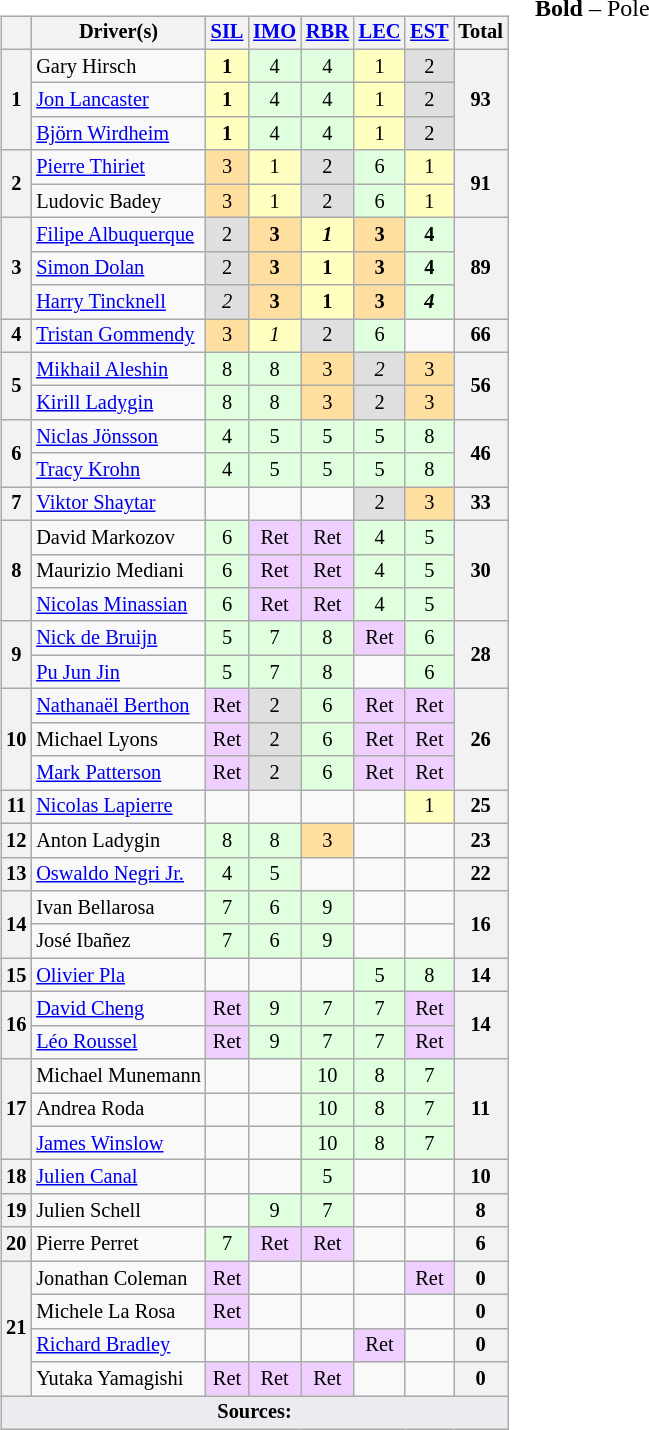<table>
<tr>
<td valign="top"><br><table class="wikitable" style="font-size: 85%; text-align:center;">
<tr>
<th></th>
<th>Driver(s)</th>
<th><a href='#'>SIL</a><br></th>
<th><a href='#'>IMO</a><br></th>
<th><a href='#'>RBR</a><br></th>
<th><a href='#'>LEC</a><br></th>
<th><a href='#'>EST</a><br></th>
<th>Total</th>
</tr>
<tr>
<th rowspan="3">1</th>
<td align=left> Gary Hirsch</td>
<td style="background:#ffffbf;"><strong>1</strong></td>
<td style="background:#dfffdf;">4</td>
<td style="background:#dfffdf;">4</td>
<td style="background:#ffffbf;">1</td>
<td style="background:#dfdfdf;">2</td>
<th rowspan="3">93</th>
</tr>
<tr>
<td align=left> <a href='#'>Jon Lancaster</a></td>
<td style="background:#ffffbf;"><strong>1</strong></td>
<td style="background:#dfffdf;">4</td>
<td style="background:#dfffdf;">4</td>
<td style="background:#ffffbf;">1</td>
<td style="background:#dfdfdf;">2</td>
</tr>
<tr>
<td align=left> <a href='#'>Björn Wirdheim</a></td>
<td style="background:#ffffbf;"><strong>1</strong></td>
<td style="background:#dfffdf;">4</td>
<td style="background:#dfffdf;">4</td>
<td style="background:#ffffbf;">1</td>
<td style="background:#dfdfdf;">2</td>
</tr>
<tr>
<th rowspan="2">2</th>
<td align=left> <a href='#'>Pierre Thiriet</a></td>
<td style="background:#ffdf9f;">3</td>
<td style="background:#ffffbf;">1</td>
<td style="background:#dfdfdf;">2</td>
<td style="background:#dfffdf;">6</td>
<td style="background:#ffffbf;">1</td>
<th rowspan="2">91</th>
</tr>
<tr>
<td align=left> Ludovic Badey</td>
<td style="background:#ffdf9f;">3</td>
<td style="background:#ffffbf;">1</td>
<td style="background:#dfdfdf;">2</td>
<td style="background:#dfffdf;">6</td>
<td style="background:#ffffbf;">1</td>
</tr>
<tr>
<th rowspan="3">3</th>
<td align=left> <a href='#'>Filipe Albuquerque</a></td>
<td style="background:#dfdfdf;">2</td>
<td style="background:#ffdf9f;"><strong>3</strong></td>
<td style="background:#ffffbf;"><strong><em>1</em></strong></td>
<td style="background:#ffdf9f;"><strong>3</strong></td>
<td style="background:#dfffdf;"><strong>4</strong></td>
<th rowspan="3">89</th>
</tr>
<tr>
<td align=left> <a href='#'>Simon Dolan</a></td>
<td style="background:#dfdfdf;">2</td>
<td style="background:#ffdf9f;"><strong>3</strong></td>
<td style="background:#ffffbf;"><strong>1</strong></td>
<td style="background:#ffdf9f;"><strong>3</strong></td>
<td style="background:#dfffdf;"><strong>4</strong></td>
</tr>
<tr>
<td align=left> <a href='#'>Harry Tincknell</a></td>
<td style="background:#dfdfdf;"><em>2</em></td>
<td style="background:#ffdf9f;"><strong>3</strong></td>
<td style="background:#ffffbf;"><strong>1</strong></td>
<td style="background:#ffdf9f;"><strong>3</strong></td>
<td style="background:#dfffdf;"><strong><em>4</em></strong></td>
</tr>
<tr>
<th>4</th>
<td align=left> <a href='#'>Tristan Gommendy</a></td>
<td style="background:#ffdf9f;">3</td>
<td style="background:#ffffbf;"><em>1</em></td>
<td style="background:#dfdfdf;">2</td>
<td style="background:#dfffdf;">6</td>
<td></td>
<th>66</th>
</tr>
<tr>
<th rowspan="2">5</th>
<td align=left> <a href='#'>Mikhail Aleshin</a></td>
<td style="background:#dfffdf;">8</td>
<td style="background:#dfffdf;">8</td>
<td style="background:#ffdf9f;">3</td>
<td style="background:#dfdfdf;"><em>2</em></td>
<td style="background:#ffdf9f;">3</td>
<th rowspan="2">56</th>
</tr>
<tr>
<td align=left> <a href='#'>Kirill Ladygin</a></td>
<td style="background:#dfffdf;">8</td>
<td style="background:#dfffdf;">8</td>
<td style="background:#ffdf9f;">3</td>
<td style="background:#dfdfdf;">2</td>
<td style="background:#ffdf9f;">3</td>
</tr>
<tr>
<th rowspan="2">6</th>
<td align=left> <a href='#'>Niclas Jönsson</a></td>
<td style="background:#dfffdf;">4</td>
<td style="background:#dfffdf;">5</td>
<td style="background:#dfffdf;">5</td>
<td style="background:#dfffdf;">5</td>
<td style="background:#dfffdf;">8</td>
<th rowspan="2">46</th>
</tr>
<tr>
<td align=left> <a href='#'>Tracy Krohn</a></td>
<td style="background:#dfffdf;">4</td>
<td style="background:#dfffdf;">5</td>
<td style="background:#dfffdf;">5</td>
<td style="background:#dfffdf;">5</td>
<td style="background:#dfffdf;">8</td>
</tr>
<tr>
<th>7</th>
<td align=left> <a href='#'>Viktor Shaytar</a></td>
<td></td>
<td></td>
<td></td>
<td style="background:#dfdfdf;">2</td>
<td style="background:#ffdf9f;">3</td>
<th>33</th>
</tr>
<tr>
<th rowspan="3">8</th>
<td align=left> David Markozov</td>
<td style="background:#dfffdf;">6</td>
<td style="background:#efcfff;">Ret</td>
<td style="background:#efcfff;">Ret</td>
<td style="background:#dfffdf;">4</td>
<td style="background:#dfffdf;">5</td>
<th rowspan="3">30</th>
</tr>
<tr>
<td align=left> Maurizio Mediani</td>
<td style="background:#dfffdf;">6</td>
<td style="background:#efcfff;">Ret</td>
<td style="background:#efcfff;">Ret</td>
<td style="background:#dfffdf;">4</td>
<td style="background:#dfffdf;">5</td>
</tr>
<tr>
<td align=left> <a href='#'>Nicolas Minassian</a></td>
<td style="background:#dfffdf;">6</td>
<td style="background:#efcfff;">Ret</td>
<td style="background:#efcfff;">Ret</td>
<td style="background:#dfffdf;">4</td>
<td style="background:#dfffdf;">5</td>
</tr>
<tr>
<th rowspan=2>9</th>
<td align=left> <a href='#'>Nick de Bruijn</a></td>
<td style="background:#dfffdf;">5</td>
<td style="background:#dfffdf;">7</td>
<td style="background:#dfffdf;">8</td>
<td style="background:#efcfff;">Ret</td>
<td style="background:#dfffdf;">6</td>
<th rowspan="2">28</th>
</tr>
<tr>
<td align=left> <a href='#'>Pu Jun Jin</a></td>
<td style="background:#dfffdf;">5</td>
<td style="background:#dfffdf;">7</td>
<td style="background:#dfffdf;">8</td>
<td></td>
<td style="background:#dfffdf;">6</td>
</tr>
<tr>
<th rowspan="3">10</th>
<td align=left> <a href='#'>Nathanaël Berthon</a></td>
<td style="background:#efcfff;">Ret</td>
<td style="background:#dfdfdf;">2</td>
<td style="background:#dfffdf;">6</td>
<td style="background:#efcfff;">Ret</td>
<td style="background:#efcfff;">Ret</td>
<th rowspan="3">26</th>
</tr>
<tr>
<td align=left> Michael Lyons</td>
<td style="background:#efcfff;">Ret</td>
<td style="background:#dfdfdf;">2</td>
<td style="background:#dfffdf;">6</td>
<td style="background:#efcfff;">Ret</td>
<td style="background:#efcfff;">Ret</td>
</tr>
<tr>
<td align=left> <a href='#'>Mark Patterson</a></td>
<td style="background:#efcfff;">Ret</td>
<td style="background:#dfdfdf;">2</td>
<td style="background:#dfffdf;">6</td>
<td style="background:#efcfff;">Ret</td>
<td style="background:#efcfff;">Ret</td>
</tr>
<tr>
<th>11</th>
<td align=left> <a href='#'>Nicolas Lapierre</a></td>
<td></td>
<td></td>
<td></td>
<td></td>
<td style="background:#ffffbf;">1</td>
<th>25</th>
</tr>
<tr>
<th>12</th>
<td align=left> Anton Ladygin</td>
<td style="background:#dfffdf;">8</td>
<td style="background:#dfffdf;">8</td>
<td style="background:#ffdf9f;">3</td>
<td></td>
<td></td>
<th>23</th>
</tr>
<tr>
<th>13</th>
<td align=left> <a href='#'>Oswaldo Negri Jr.</a></td>
<td style="background:#dfffdf;">4</td>
<td style="background:#dfffdf;">5</td>
<td></td>
<td></td>
<td></td>
<th>22</th>
</tr>
<tr>
<th rowspan="2">14</th>
<td align=left> Ivan Bellarosa</td>
<td style="background:#dfffdf;">7</td>
<td style="background:#dfffdf;">6</td>
<td style="background:#dfffdf;">9</td>
<td></td>
<td></td>
<th rowspan="2">16</th>
</tr>
<tr>
<td align=left> José Ibañez</td>
<td style="background:#dfffdf;">7</td>
<td style="background:#dfffdf;">6</td>
<td style="background:#dfffdf;">9</td>
<td></td>
<td></td>
</tr>
<tr>
<th>15</th>
<td align=left> <a href='#'>Olivier Pla</a></td>
<td></td>
<td></td>
<td></td>
<td style="background:#dfffdf;">5</td>
<td style="background:#dfffdf;">8</td>
<th>14</th>
</tr>
<tr>
<th rowspan="2">16</th>
<td align=left> <a href='#'>David Cheng</a></td>
<td style="background:#efcfff;">Ret</td>
<td style="background:#dfffdf;">9</td>
<td style="background:#dfffdf;">7</td>
<td style="background:#dfffdf;">7</td>
<td style="background:#efcfff;">Ret</td>
<th rowspan="2">14</th>
</tr>
<tr>
<td align=left> <a href='#'>Léo Roussel</a></td>
<td style="background:#efcfff;">Ret</td>
<td style="background:#dfffdf;">9</td>
<td style="background:#dfffdf;">7</td>
<td style="background:#dfffdf;">7</td>
<td style="background:#efcfff;">Ret</td>
</tr>
<tr>
<th rowspan="3">17</th>
<td align=left> Michael Munemann</td>
<td></td>
<td></td>
<td style="background:#dfffdf;">10</td>
<td style="background:#dfffdf;">8</td>
<td style="background:#dfffdf;">7</td>
<th rowspan="3">11</th>
</tr>
<tr>
<td align=left> Andrea Roda</td>
<td></td>
<td></td>
<td style="background:#dfffdf;">10</td>
<td style="background:#dfffdf;">8</td>
<td style="background:#dfffdf;">7</td>
</tr>
<tr>
<td align=left> <a href='#'>James Winslow</a></td>
<td></td>
<td></td>
<td style="background:#dfffdf;">10</td>
<td style="background:#dfffdf;">8</td>
<td style="background:#dfffdf;">7</td>
</tr>
<tr>
<th>18</th>
<td align=left> <a href='#'>Julien Canal</a></td>
<td></td>
<td></td>
<td style="background:#dfffdf;">5</td>
<td></td>
<td></td>
<th>10</th>
</tr>
<tr>
<th>19</th>
<td align=left> Julien Schell</td>
<td></td>
<td style="background:#dfffdf;">9</td>
<td style="background:#dfffdf;">7</td>
<td></td>
<td></td>
<th>8</th>
</tr>
<tr>
<th>20</th>
<td align=left> Pierre Perret</td>
<td style="background:#dfffdf;">7</td>
<td style="background:#efcfff;">Ret</td>
<td style="background:#efcfff;">Ret</td>
<td></td>
<td></td>
<th>6</th>
</tr>
<tr>
<th rowspan="4">21</th>
<td align=left> Jonathan Coleman</td>
<td style="background:#efcfff;">Ret</td>
<td></td>
<td></td>
<td></td>
<td style="background:#efcfff;">Ret</td>
<th>0</th>
</tr>
<tr>
<td align=left> Michele La Rosa</td>
<td style="background:#efcfff;">Ret</td>
<td></td>
<td></td>
<td></td>
<td></td>
<th>0</th>
</tr>
<tr>
<td align=left> <a href='#'>Richard Bradley</a></td>
<td></td>
<td></td>
<td></td>
<td style="background:#efcfff;">Ret</td>
<td></td>
<th>0</th>
</tr>
<tr>
<td align=left> Yutaka Yamagishi</td>
<td style="background:#efcfff;">Ret</td>
<td style="background:#efcfff;">Ret</td>
<td style="background:#efcfff;">Ret</td>
<td></td>
<td></td>
<th>0</th>
</tr>
<tr class="sortbottom">
<td colspan="9" style="background-color:#EAECF0;text-align:center"><strong>Sources:</strong></td>
</tr>
</table>
</td>
<td valign="top"><br>
<span><strong>Bold</strong> – Pole<br></span></td>
</tr>
</table>
